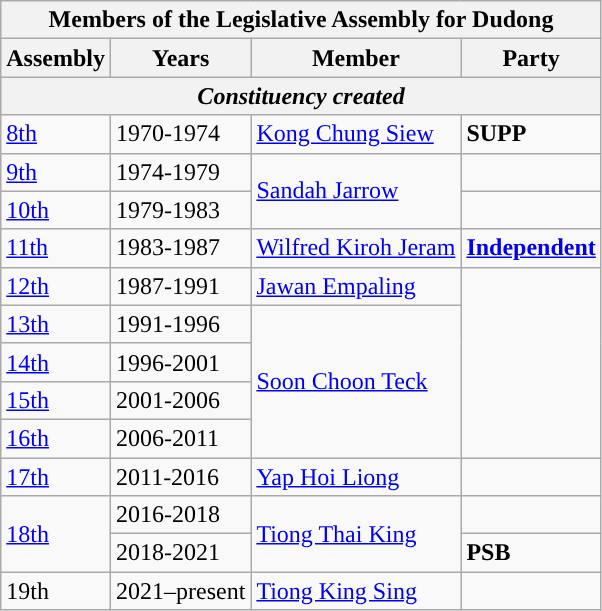<table class=wikitable>
<tr>
<th colspan="4">Members of the Legislative Assembly for Dudong</th>
</tr>
<tr>
<th>Assembly</th>
<th>Years</th>
<th>Member</th>
<th>Party</th>
</tr>
<tr>
<th colspan=4 align=center><em>Constituency created</em></th>
</tr>
<tr>
<td><a href='#'>8th</a></td>
<td>1970-1974</td>
<td><a href='#'>Kong Chung Siew</a></td>
<td><strong>SUPP</strong></td>
</tr>
<tr>
<td><a href='#'>9th</a></td>
<td>1974-1979</td>
<td rowspan=2><a href='#'>Sandah Jarrow</a></td>
<td></td>
</tr>
<tr>
<td><a href='#'>10th</a></td>
<td>1979-1983</td>
<td></td>
</tr>
<tr>
<td><a href='#'>11th</a></td>
<td>1983-1987</td>
<td><a href='#'>Wilfred Kiroh Jeram</a></td>
<td><strong><a href='#'>Independent</a></strong></td>
</tr>
<tr>
<td><a href='#'>12th</a></td>
<td>1987-1991</td>
<td><a href='#'>Jawan Empaling</a></td>
<td rowspan=5></td>
</tr>
<tr>
<td><a href='#'>13th</a></td>
<td>1991-1996</td>
<td rowspan=4><a href='#'>Soon Choon Teck</a></td>
</tr>
<tr>
<td><a href='#'>14th</a></td>
<td>1996-2001</td>
</tr>
<tr>
<td><a href='#'>15th</a></td>
<td>2001-2006</td>
</tr>
<tr>
<td><a href='#'>16th</a></td>
<td>2006-2011</td>
</tr>
<tr>
<td><a href='#'>17th</a></td>
<td>2011-2016</td>
<td><a href='#'>Yap Hoi Liong</a></td>
<td></td>
</tr>
<tr>
<td rowspan="2"><a href='#'>18th</a></td>
<td>2016-2018</td>
<td rowspan="2"><a href='#'>Tiong Thai King</a></td>
<td></td>
</tr>
<tr>
<td>2018-2021</td>
<td><strong>PSB</strong></td>
</tr>
<tr>
<td>19th</td>
<td>2021–present</td>
<td><a href='#'>Tiong King Sing</a></td>
<td></td>
</tr>
</table>
